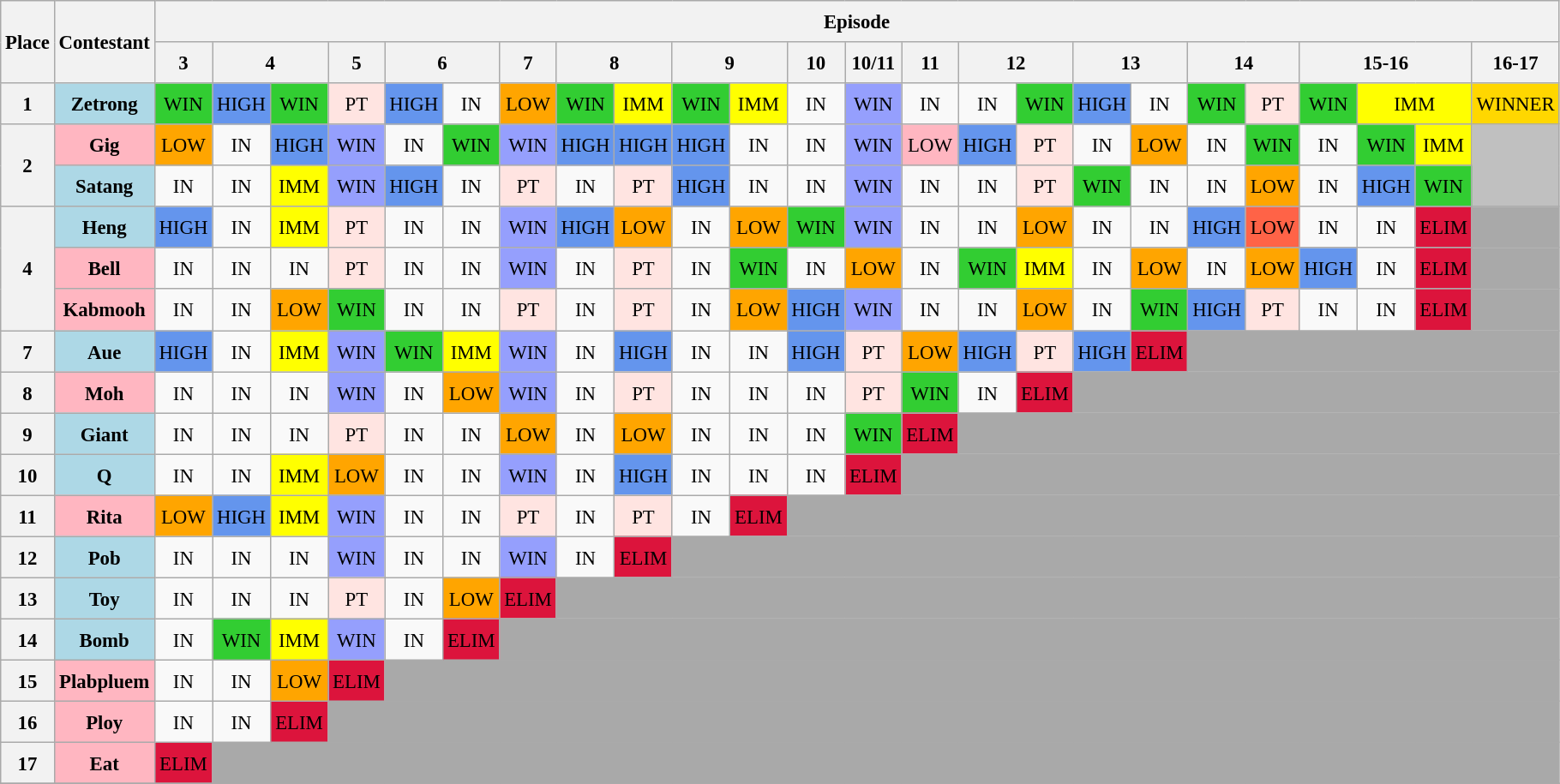<table class="wikitable" style="text-align: center; font-size:95%; line-height:25px;">
<tr style=font-weight:bold;>
<th rowspan=2><strong>Place</strong></th>
<th rowspan=2><strong>Contestant</strong></th>
<th colspan="24"><strong>Episode</strong></th>
</tr>
<tr style=font-weight:bold;>
<th>3</th>
<th colspan=2>4</th>
<th>5</th>
<th colspan=2>6</th>
<th>7</th>
<th colspan=2>8</th>
<th colspan=2>9</th>
<th>10</th>
<th>10/11</th>
<th>11</th>
<th colspan="2">12</th>
<th colspan=2>13</th>
<th colspan=2>14</th>
<th colspan="3">15-16</th>
<th>16-17</th>
</tr>
<tr>
<th>1</th>
<td style="background:lightblue;"><strong>Zetrong</strong></td>
<td style="background:limegreen;">WIN</td>
<td style="background:cornflowerblue;">HIGH</td>
<td style="background:limegreen;">WIN</td>
<td style="background:mistyrose;">PT</td>
<td style="background:cornflowerblue;">HIGH</td>
<td>IN</td>
<td style="background:orange;">LOW</td>
<td style="background:limegreen;">WIN</td>
<td style="background:yellow;">IMM</td>
<td style="background:limegreen;">WIN</td>
<td style="background:yellow;">IMM</td>
<td>IN</td>
<td style="background:#959FFD;">WIN</td>
<td>IN</td>
<td>IN</td>
<td style="background:limegreen;">WIN</td>
<td style="background:cornflowerblue;">HIGH</td>
<td>IN</td>
<td style="background:limegreen;">WIN</td>
<td style="background:mistyrose;">PT</td>
<td style="background:limegreen;">WIN</td>
<td colspan=2 style="background:yellow;">IMM</td>
<td style="background:gold;">WINNER</td>
</tr>
<tr>
<th rowspan="2">2</th>
<td style="background:lightpink;"><strong>Gig</strong></td>
<td style="background:orange;">LOW</td>
<td>IN</td>
<td style="background:cornflowerblue;">HIGH</td>
<td style="background:#959FFD;">WIN</td>
<td>IN</td>
<td style="background:limegreen;">WIN</td>
<td style="background:#959FFD;">WIN</td>
<td style="background:cornflowerblue;">HIGH</td>
<td style="background:cornflowerblue;">HIGH</td>
<td style="background:cornflowerblue;">HIGH</td>
<td>IN</td>
<td>IN</td>
<td style="background:#959FFD;">WIN</td>
<td style="background:lightpink;">LOW</td>
<td style="background:cornflowerblue;">HIGH</td>
<td style="background:mistyrose;">PT</td>
<td>IN</td>
<td style="background:orange;">LOW</td>
<td>IN</td>
<td style="background:limegreen;">WIN</td>
<td>IN</td>
<td style="background:limegreen;">WIN</td>
<td style="background:yellow;">IMM</td>
<td rowspan="2" style="background:silver;"></td>
</tr>
<tr>
<td style="background:lightblue;"><strong>Satang</strong></td>
<td>IN</td>
<td>IN</td>
<td style="background:yellow;">IMM</td>
<td style="background:#959FFD;">WIN</td>
<td style="background:cornflowerblue;">HIGH</td>
<td>IN</td>
<td style="background:mistyrose;">PT</td>
<td>IN</td>
<td style="background:mistyrose;">PT</td>
<td style="background:cornflowerblue;">HIGH</td>
<td>IN</td>
<td>IN</td>
<td style="background:#959FFD;">WIN</td>
<td>IN</td>
<td>IN</td>
<td style="background:mistyrose;">PT</td>
<td style="background:limegreen;">WIN</td>
<td>IN</td>
<td>IN</td>
<td style="background:orange;">LOW</td>
<td>IN</td>
<td style="background:cornflowerblue;">HIGH</td>
<td style="background:limegreen;">WIN</td>
</tr>
<tr>
<th rowspan=3>4</th>
<td style="background:lightblue;"><strong>Heng</strong></td>
<td style="background:cornflowerblue;">HIGH</td>
<td>IN</td>
<td style="background:yellow;">IMM</td>
<td style="background:mistyrose;">PT</td>
<td>IN</td>
<td>IN</td>
<td style="background:#959FFD;">WIN</td>
<td style="background:cornflowerblue;">HIGH</td>
<td style="background:orange;">LOW</td>
<td>IN</td>
<td style="background:orange;">LOW</td>
<td style="background:limegreen;">WIN</td>
<td style="background:#959FFD;">WIN</td>
<td>IN</td>
<td>IN</td>
<td style="background:orange;">LOW</td>
<td>IN</td>
<td>IN</td>
<td style="background:cornflowerblue;">HIGH</td>
<td style="background:tomato;">LOW</td>
<td>IN</td>
<td>IN</td>
<td style="background:crimson;">ELIM</td>
<td style="background:darkgrey;"></td>
</tr>
<tr>
<td style="background:lightpink;"><strong>Bell</strong></td>
<td>IN</td>
<td>IN</td>
<td>IN</td>
<td style="background:mistyrose;">PT</td>
<td>IN</td>
<td>IN</td>
<td style="background:#959FFD;">WIN</td>
<td>IN</td>
<td style="background:mistyrose;">PT</td>
<td>IN</td>
<td style="background:limegreen;">WIN</td>
<td>IN</td>
<td style="background:orange;">LOW</td>
<td>IN</td>
<td style="background:limegreen;">WIN</td>
<td style="background:yellow;">IMM</td>
<td>IN</td>
<td style="background:orange;">LOW</td>
<td>IN</td>
<td style="background:orange;">LOW</td>
<td style="background:cornflowerblue;">HIGH</td>
<td>IN</td>
<td style="background:crimson;">ELIM</td>
<td style="background:darkgrey;"></td>
</tr>
<tr>
<td style="background:lightpink;"><strong>Kabmooh</strong></td>
<td>IN</td>
<td>IN</td>
<td style="background:orange;">LOW</td>
<td style="background:limegreen;">WIN</td>
<td>IN</td>
<td>IN</td>
<td style="background:mistyrose;">PT</td>
<td>IN</td>
<td style="background:mistyrose;">PT</td>
<td>IN</td>
<td style="background:orange;">LOW</td>
<td style="background:cornflowerblue;">HIGH</td>
<td style="background:#959FFD;">WIN</td>
<td>IN</td>
<td>IN</td>
<td style="background:orange;">LOW</td>
<td>IN</td>
<td style="background:limegreen;">WIN</td>
<td style="background:cornflowerblue;">HIGH</td>
<td style="background:mistyrose;">PT</td>
<td>IN</td>
<td>IN</td>
<td style="background:crimson;">ELIM</td>
<td style="background:darkgrey;"></td>
</tr>
<tr>
<th>7</th>
<td style="background:lightblue;"><strong>Aue</strong></td>
<td style="background:cornflowerblue;">HIGH</td>
<td>IN</td>
<td style="background:yellow;">IMM</td>
<td style="background:#959FFD;">WIN</td>
<td style="background:limegreen;">WIN</td>
<td style="background:yellow;">IMM</td>
<td style="background:#959FFD;">WIN</td>
<td>IN</td>
<td style="background:cornflowerblue;">HIGH</td>
<td>IN</td>
<td>IN</td>
<td style="background:cornflowerblue;">HIGH</td>
<td style="background:mistyrose;">PT</td>
<td style="background:orange;">LOW</td>
<td style="background:cornflowerblue;">HIGH</td>
<td style="background:mistyrose;">PT</td>
<td style="background:cornflowerblue;">HIGH</td>
<td style="background:crimson;">ELIM</td>
<td colspan="6" style="background:darkgrey;"></td>
</tr>
<tr>
<th>8</th>
<td style="background:lightpink;"><strong>Moh</strong></td>
<td>IN</td>
<td>IN</td>
<td>IN</td>
<td style="background:#959FFD;">WIN</td>
<td>IN</td>
<td style="background:orange;">LOW</td>
<td style="background:#959FFD;">WIN</td>
<td>IN</td>
<td style="background:mistyrose;">PT</td>
<td>IN</td>
<td>IN</td>
<td>IN</td>
<td style="background:mistyrose;">PT</td>
<td style="background:limegreen;">WIN</td>
<td>IN</td>
<td style="background:crimson;">ELIM</td>
<td colspan="8" style="background:darkgrey;"></td>
</tr>
<tr>
<th>9</th>
<td style="background:lightblue;"><strong>Giant</strong></td>
<td>IN</td>
<td>IN</td>
<td>IN</td>
<td style="background:mistyrose;">PT</td>
<td>IN</td>
<td>IN</td>
<td style="background:orange;">LOW</td>
<td>IN</td>
<td style="background:orange;">LOW</td>
<td>IN</td>
<td>IN</td>
<td>IN</td>
<td style="background:limegreen;">WIN</td>
<td style="background:crimson;">ELIM</td>
<td colspan="10" style="background:darkgrey;"></td>
</tr>
<tr>
<th>10</th>
<td style="background:lightblue;"><strong>Q</strong></td>
<td>IN</td>
<td>IN</td>
<td style="background:yellow;">IMM</td>
<td style="background:orange;">LOW</td>
<td>IN</td>
<td>IN</td>
<td style="background:#959FFD;">WIN</td>
<td>IN</td>
<td style="background:cornflowerblue;">HIGH</td>
<td>IN</td>
<td>IN</td>
<td>IN</td>
<td style="background:crimson;">ELIM</td>
<td colspan="11" style="background:darkgrey;"></td>
</tr>
<tr>
<th>11</th>
<td style="background:lightpink;"><strong>Rita</strong></td>
<td style="background:orange;">LOW</td>
<td style="background:cornflowerblue;">HIGH</td>
<td style="background:yellow;">IMM</td>
<td style="background:#959FFD;">WIN</td>
<td>IN</td>
<td>IN</td>
<td style="background:mistyrose;">PT</td>
<td>IN</td>
<td style="background:mistyrose;">PT</td>
<td>IN</td>
<td style="background:crimson;">ELIM</td>
<td colspan="13" style="background:darkgrey;"></td>
</tr>
<tr>
<th>12</th>
<td style="background:lightblue;"><strong>Pob</strong></td>
<td>IN</td>
<td>IN</td>
<td>IN</td>
<td style="background:#959FFD;">WIN</td>
<td>IN</td>
<td>IN</td>
<td style="background:#959FFD;">WIN</td>
<td>IN</td>
<td style="background:crimson;">ELIM</td>
<td colspan="15" style="background:darkgrey;"></td>
</tr>
<tr>
<th>13</th>
<td style="background:lightblue;"><strong>Toy</strong></td>
<td>IN</td>
<td>IN</td>
<td>IN</td>
<td style="background:mistyrose;">PT</td>
<td>IN</td>
<td style="background:orange;">LOW</td>
<td style="background:crimson;">ELIM</td>
<td colspan="17" style="background:darkgrey;"></td>
</tr>
<tr>
<th>14</th>
<td style="background:lightblue;"><strong>Bomb</strong></td>
<td>IN</td>
<td style="background:limegreen;">WIN</td>
<td style="background:yellow;">IMM</td>
<td style="background:#959FFD;">WIN</td>
<td>IN</td>
<td style="background:crimson;">ELIM</td>
<td colspan="18" style="background:darkgrey;"></td>
</tr>
<tr>
<th>15</th>
<td style="background:lightpink;"><strong>Plabpluem</strong></td>
<td>IN</td>
<td>IN</td>
<td style="background:orange;">LOW</td>
<td style="background:crimson;">ELIM</td>
<td colspan="20" style="background:darkgrey;"></td>
</tr>
<tr>
<th>16</th>
<td style="background:lightpink;"><strong>Ploy</strong></td>
<td>IN</td>
<td>IN</td>
<td style="background:crimson;">ELIM</td>
<td colspan="21" style="background:darkgrey;"></td>
</tr>
<tr>
<th>17</th>
<td style="background:lightpink;"><strong>Eat</strong></td>
<td style="background:crimson;">ELIM</td>
<td colspan="23" style="background:darkgrey;"></td>
</tr>
<tr>
</tr>
</table>
